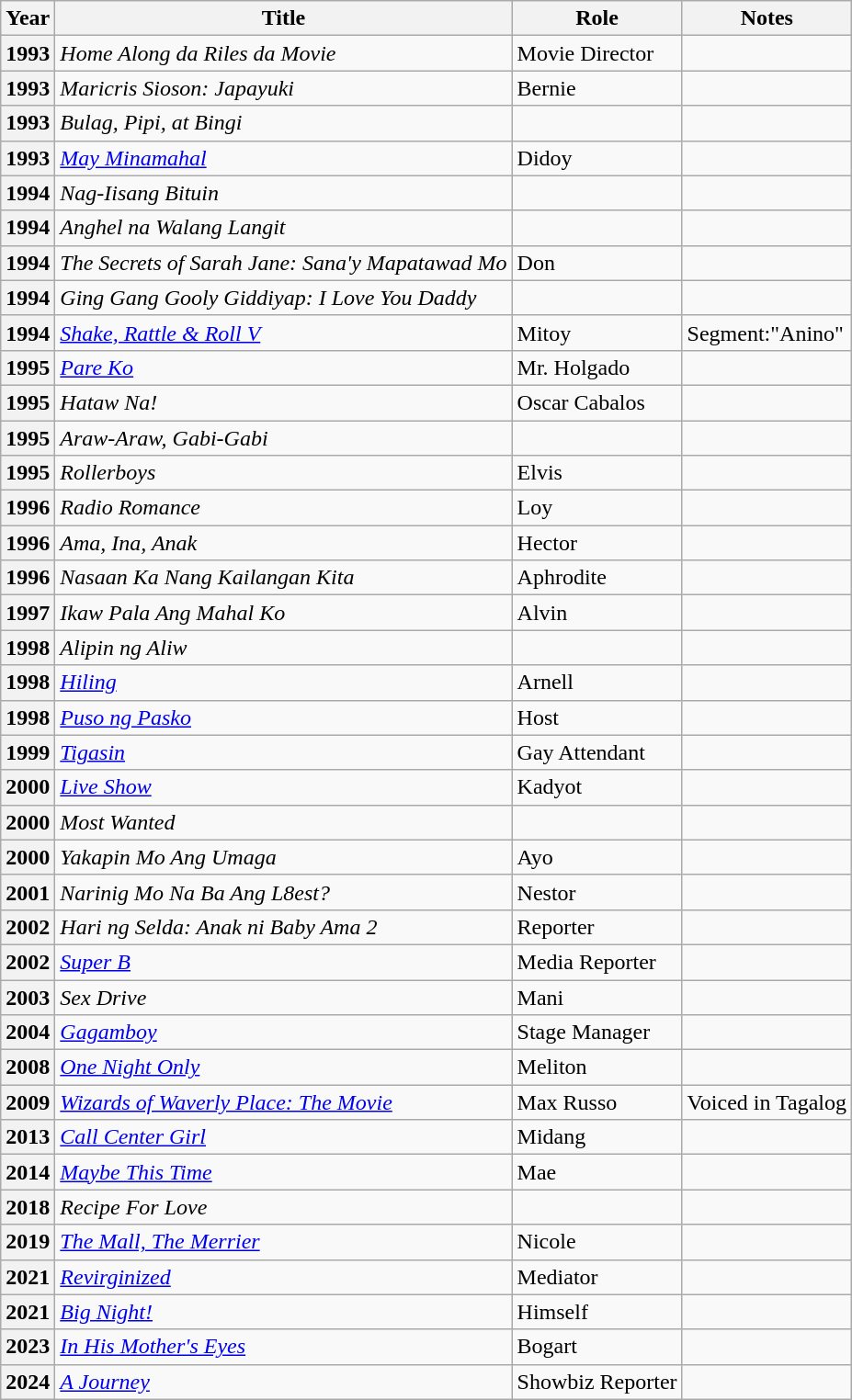<table class="wikitable plainrowheaders sortable">
<tr>
<th scope="col">Year</th>
<th scope="col">Title</th>
<th scope="col">Role</th>
<th scope="col" class="unsortable">Notes</th>
</tr>
<tr>
<th scope=row>1993</th>
<td><em>Home Along da Riles da Movie</em></td>
<td>Movie Director</td>
<td></td>
</tr>
<tr>
<th scope=row>1993</th>
<td><em>Maricris Sioson: Japayuki</em></td>
<td>Bernie</td>
<td></td>
</tr>
<tr>
<th scope=row>1993</th>
<td><em>Bulag, Pipi, at Bingi</em></td>
<td></td>
<td></td>
</tr>
<tr>
<th scope=row>1993</th>
<td><em><a href='#'>May Minamahal</a></em></td>
<td>Didoy</td>
<td></td>
</tr>
<tr>
<th scope=row>1994</th>
<td><em>Nag-Iisang Bituin</em></td>
<td></td>
<td></td>
</tr>
<tr>
<th scope=row>1994</th>
<td><em>Anghel na Walang Langit</em></td>
<td></td>
<td></td>
</tr>
<tr>
<th scope=row>1994</th>
<td><em>The Secrets of Sarah Jane: Sana'y Mapatawad Mo</em></td>
<td>Don</td>
<td></td>
</tr>
<tr>
<th scope=row>1994</th>
<td><em>Ging Gang Gooly Giddiyap: I Love You Daddy</em></td>
<td></td>
<td></td>
</tr>
<tr>
<th scope=row>1994</th>
<td><em><a href='#'>Shake, Rattle & Roll V</a></em></td>
<td>Mitoy</td>
<td>Segment:"Anino"</td>
</tr>
<tr>
<th scope=row>1995</th>
<td><em><a href='#'>Pare Ko</a></em></td>
<td>Mr. Holgado</td>
<td></td>
</tr>
<tr>
<th scope=row>1995</th>
<td><em>Hataw Na!</em></td>
<td>Oscar Cabalos</td>
<td></td>
</tr>
<tr>
<th scope=row>1995</th>
<td><em>Araw-Araw, Gabi-Gabi</em></td>
<td></td>
<td></td>
</tr>
<tr>
<th scope=row>1995</th>
<td><em>Rollerboys</em></td>
<td>Elvis</td>
<td></td>
</tr>
<tr>
<th scope=row>1996</th>
<td><em>Radio Romance</em></td>
<td>Loy</td>
<td></td>
</tr>
<tr>
<th scope=row>1996</th>
<td><em>Ama, Ina, Anak</em></td>
<td>Hector</td>
<td></td>
</tr>
<tr>
<th scope=row>1996</th>
<td><em>Nasaan Ka Nang Kailangan Kita</em></td>
<td>Aphrodite</td>
<td></td>
</tr>
<tr>
<th scope=row>1997</th>
<td><em>Ikaw Pala Ang Mahal Ko</em></td>
<td>Alvin</td>
<td></td>
</tr>
<tr>
<th scope=row>1998</th>
<td><em>Alipin ng Aliw</em></td>
<td></td>
<td></td>
</tr>
<tr>
<th scope=row>1998</th>
<td><em><a href='#'>Hiling</a></em></td>
<td>Arnell</td>
<td></td>
</tr>
<tr>
<th scope=row>1998</th>
<td><em><a href='#'>Puso ng Pasko</a></em></td>
<td>Host</td>
<td></td>
</tr>
<tr>
<th scope=row>1999</th>
<td><em><a href='#'>Tigasin</a></em></td>
<td>Gay Attendant</td>
<td></td>
</tr>
<tr>
<th scope=row>2000</th>
<td><em><a href='#'>Live Show</a></em></td>
<td>Kadyot</td>
<td></td>
</tr>
<tr>
<th scope=row>2000</th>
<td><em>Most Wanted</em></td>
<td></td>
<td></td>
</tr>
<tr>
<th scope=row>2000</th>
<td><em>Yakapin Mo Ang Umaga</em></td>
<td>Ayo</td>
<td></td>
</tr>
<tr>
<th scope=row>2001</th>
<td><em>Narinig Mo Na Ba Ang L8est?</em></td>
<td>Nestor</td>
<td></td>
</tr>
<tr>
<th scope=row>2002</th>
<td><em>Hari ng Selda: Anak ni Baby Ama 2</em></td>
<td>Reporter</td>
<td></td>
</tr>
<tr>
<th scope=row>2002</th>
<td><em><a href='#'>Super B</a></em></td>
<td>Media Reporter</td>
<td></td>
</tr>
<tr>
<th scope=row>2003</th>
<td><em>Sex Drive</em></td>
<td>Mani</td>
<td></td>
</tr>
<tr>
<th scope=row>2004</th>
<td><em><a href='#'>Gagamboy</a></em></td>
<td>Stage Manager</td>
<td></td>
</tr>
<tr>
<th scope=row>2008</th>
<td><em><a href='#'>One Night Only</a></em></td>
<td>Meliton</td>
<td></td>
</tr>
<tr>
<th scope=row>2009</th>
<td><em><a href='#'>Wizards of Waverly Place: The Movie</a></em></td>
<td>Max Russo</td>
<td>Voiced in Tagalog</td>
</tr>
<tr>
<th scope=row>2013</th>
<td><em><a href='#'>Call Center Girl</a></em></td>
<td>Midang</td>
<td></td>
</tr>
<tr>
<th scope=row>2014</th>
<td><em><a href='#'>Maybe This Time</a></em></td>
<td>Mae</td>
<td></td>
</tr>
<tr>
<th scope=row>2018</th>
<td><em>Recipe For Love</em></td>
<td></td>
<td></td>
</tr>
<tr>
<th scope=row>2019</th>
<td><em><a href='#'>The Mall, The Merrier</a></em></td>
<td>Nicole</td>
<td></td>
</tr>
<tr>
<th scope=row>2021</th>
<td><em><a href='#'>Revirginized</a></em></td>
<td>Mediator</td>
<td></td>
</tr>
<tr>
<th scope=row>2021</th>
<td><em><a href='#'>Big Night!</a></em></td>
<td>Himself</td>
<td></td>
</tr>
<tr>
<th scope=row>2023</th>
<td><em><a href='#'>In His Mother's Eyes</a></em></td>
<td>Bogart</td>
<td></td>
</tr>
<tr>
<th scope=row>2024</th>
<td><em><a href='#'>A Journey</a></em></td>
<td>Showbiz Reporter</td>
<td></td>
</tr>
</table>
